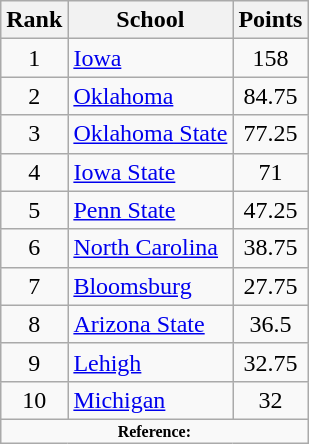<table class="wikitable" style="text-align:center">
<tr>
<th>Rank</th>
<th>School</th>
<th>Points</th>
</tr>
<tr>
<td>1</td>
<td align=left><a href='#'>Iowa</a></td>
<td>158</td>
</tr>
<tr>
<td>2</td>
<td align=left><a href='#'>Oklahoma</a></td>
<td>84.75</td>
</tr>
<tr>
<td>3</td>
<td align=left><a href='#'>Oklahoma State</a></td>
<td>77.25</td>
</tr>
<tr>
<td>4</td>
<td align=left><a href='#'>Iowa State</a></td>
<td>71</td>
</tr>
<tr>
<td>5</td>
<td align=left><a href='#'>Penn State</a></td>
<td>47.25</td>
</tr>
<tr>
<td>6</td>
<td align=left><a href='#'>North Carolina</a></td>
<td>38.75</td>
</tr>
<tr>
<td>7</td>
<td align=left><a href='#'>Bloomsburg</a></td>
<td>27.75</td>
</tr>
<tr>
<td>8</td>
<td align=left><a href='#'>Arizona State</a></td>
<td>36.5</td>
</tr>
<tr>
<td>9</td>
<td align=left><a href='#'>Lehigh</a></td>
<td>32.75</td>
</tr>
<tr>
<td>10</td>
<td align=left><a href='#'>Michigan</a></td>
<td>32</td>
</tr>
<tr>
<td colspan="3"  style="font-size:8pt; text-align:center;"><strong>Reference:</strong></td>
</tr>
</table>
